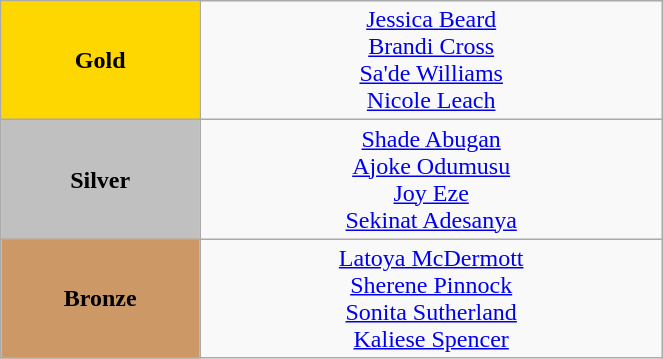<table class="wikitable" style="text-align:center; " width="35%">
<tr>
<td bgcolor="gold"><strong>Gold</strong></td>
<td><a href='#'>Jessica Beard</a><br><a href='#'>Brandi Cross</a><br><a href='#'>Sa'de Williams</a><br><a href='#'>Nicole Leach</a><br>  <small><em></em></small></td>
</tr>
<tr>
<td bgcolor="silver"><strong>Silver</strong></td>
<td><a href='#'>Shade Abugan</a><br><a href='#'>Ajoke Odumusu</a><br><a href='#'>Joy Eze</a><br><a href='#'>Sekinat Adesanya</a><br>  <small><em></em></small></td>
</tr>
<tr>
<td bgcolor="CC9966"><strong>Bronze</strong></td>
<td><a href='#'>Latoya McDermott</a><br><a href='#'>Sherene Pinnock</a><br><a href='#'>Sonita Sutherland</a><br><a href='#'>Kaliese Spencer</a><br>  <small><em></em></small></td>
</tr>
</table>
